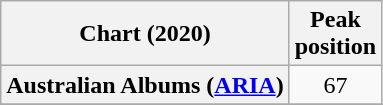<table class="wikitable sortable plainrowheaders" style="text-align:center">
<tr>
<th scope="col">Chart (2020)</th>
<th scope="col">Peak<br>position</th>
</tr>
<tr>
<th scope="row">Australian Albums (<a href='#'>ARIA</a>)</th>
<td>67</td>
</tr>
<tr>
</tr>
<tr>
</tr>
<tr>
</tr>
<tr>
</tr>
<tr>
</tr>
<tr>
</tr>
<tr>
</tr>
<tr>
</tr>
<tr>
</tr>
<tr>
</tr>
<tr>
</tr>
<tr>
</tr>
<tr>
</tr>
</table>
